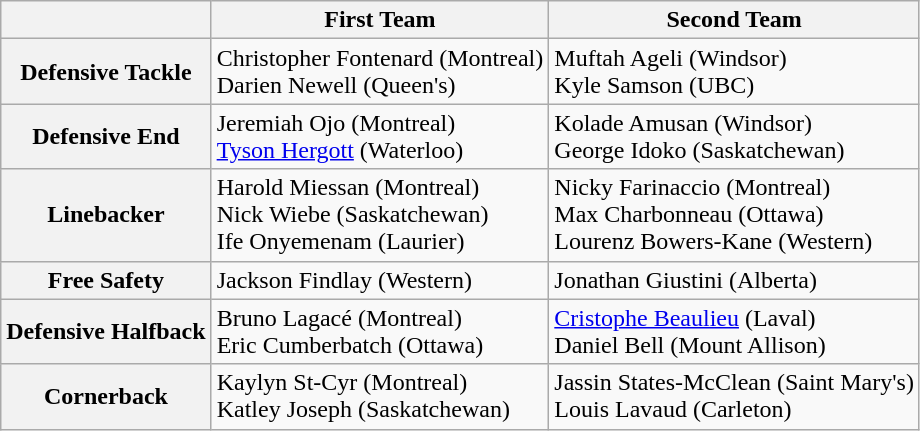<table class="wikitable">
<tr>
<th></th>
<th>First Team</th>
<th>Second Team</th>
</tr>
<tr>
<th>Defensive Tackle</th>
<td>Christopher Fontenard (Montreal)<br>Darien Newell (Queen's)</td>
<td>Muftah Ageli (Windsor)<br>Kyle Samson (UBC)</td>
</tr>
<tr>
<th>Defensive End</th>
<td>Jeremiah Ojo (Montreal)<br><a href='#'>Tyson Hergott</a> (Waterloo)</td>
<td>Kolade Amusan (Windsor)<br>George Idoko (Saskatchewan)</td>
</tr>
<tr>
<th>Linebacker</th>
<td>Harold Miessan (Montreal)<br>Nick Wiebe (Saskatchewan)<br>Ife Onyemenam (Laurier)</td>
<td>Nicky Farinaccio (Montreal)<br>Max Charbonneau (Ottawa)<br>Lourenz Bowers-Kane (Western)</td>
</tr>
<tr>
<th>Free Safety</th>
<td>Jackson Findlay (Western)</td>
<td>Jonathan Giustini (Alberta)</td>
</tr>
<tr>
<th>Defensive Halfback</th>
<td>Bruno Lagacé (Montreal)<br>Eric Cumberbatch (Ottawa)</td>
<td><a href='#'>Cristophe Beaulieu</a> (Laval)<br>Daniel Bell (Mount Allison)</td>
</tr>
<tr>
<th>Cornerback</th>
<td>Kaylyn St-Cyr (Montreal)<br>Katley Joseph (Saskatchewan)</td>
<td>Jassin States-McClean (Saint Mary's)<br>Louis Lavaud (Carleton)</td>
</tr>
</table>
